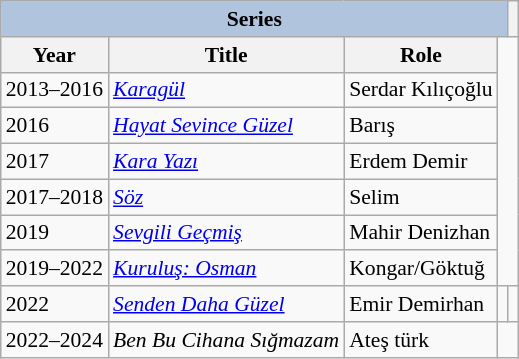<table class="wikitable" style="font-size:90%">
<tr>
<th colspan="4" style="background:LightSteelBlue">Series</th>
<th></th>
</tr>
<tr>
<th>Year</th>
<th>Title</th>
<th>Role</th>
</tr>
<tr>
<td>2013–2016</td>
<td><em><a href='#'>Karagül</a></em></td>
<td>Serdar Kılıçoğlu</td>
</tr>
<tr>
<td>2016</td>
<td><em><a href='#'>Hayat Sevince Güzel</a></em></td>
<td>Barış</td>
</tr>
<tr>
<td>2017</td>
<td><em><a href='#'>Kara Yazı</a></em></td>
<td>Erdem Demir</td>
</tr>
<tr>
<td>2017–2018</td>
<td><em><a href='#'>Söz</a></em></td>
<td>Selim</td>
</tr>
<tr>
<td>2019</td>
<td><em><a href='#'>Sevgili Geçmiş</a></em></td>
<td>Mahir Denizhan</td>
</tr>
<tr>
<td>2019–2022</td>
<td><em><a href='#'>Kuruluş: Osman</a></em></td>
<td>Kongar/Göktuğ</td>
</tr>
<tr>
<td>2022</td>
<td><em><a href='#'>Senden Daha Güzel</a></em></td>
<td>Emir Demirhan</td>
<td></td>
<td></td>
</tr>
<tr>
<td>2022–2024</td>
<td><em>Ben Bu Cihana Sığmazam</em></td>
<td>Ateş türk</td>
</tr>
</table>
